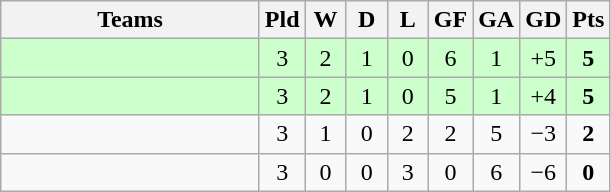<table class="wikitable" style="text-align: center;">
<tr>
<th width=165>Teams</th>
<th width=20>Pld</th>
<th width=20>W</th>
<th width=20>D</th>
<th width=20>L</th>
<th width=20>GF</th>
<th width=20>GA</th>
<th width=20>GD</th>
<th width=20>Pts</th>
</tr>
<tr align=center style="background:#ccffcc;">
<td style="text-align:left;"></td>
<td>3</td>
<td>2</td>
<td>1</td>
<td>0</td>
<td>6</td>
<td>1</td>
<td>+5</td>
<td><strong>5</strong></td>
</tr>
<tr align=center style="background:#ccffcc;">
<td style="text-align:left;"></td>
<td>3</td>
<td>2</td>
<td>1</td>
<td>0</td>
<td>5</td>
<td>1</td>
<td>+4</td>
<td><strong>5</strong></td>
</tr>
<tr align=center>
<td style="text-align:left;"></td>
<td>3</td>
<td>1</td>
<td>0</td>
<td>2</td>
<td>2</td>
<td>5</td>
<td>−3</td>
<td><strong>2</strong></td>
</tr>
<tr align=center>
<td style="text-align:left;"></td>
<td>3</td>
<td>0</td>
<td>0</td>
<td>3</td>
<td>0</td>
<td>6</td>
<td>−6</td>
<td><strong>0</strong></td>
</tr>
</table>
